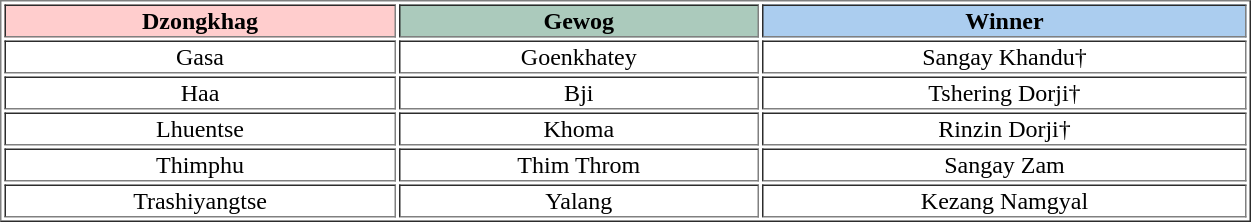<table border="1"  style="width:66%; text-align:center" align="left">
<tr>
<th style="background:#ffcdcd;">Dzongkhag</th>
<th style="background:#abcabc;">Gewog</th>
<th style="background:#abcdef;">Winner</th>
</tr>
<tr>
<td>Gasa</td>
<td>Goenkhatey</td>
<td>Sangay Khandu†</td>
</tr>
<tr>
<td>Haa</td>
<td>Bji</td>
<td>Tshering Dorji†</td>
</tr>
<tr>
<td>Lhuentse</td>
<td>Khoma</td>
<td>Rinzin Dorji†</td>
</tr>
<tr>
<td>Thimphu</td>
<td>Thim Throm</td>
<td>Sangay Zam</td>
</tr>
<tr>
<td>Trashiyangtse</td>
<td>Yalang</td>
<td>Kezang Namgyal</td>
</tr>
</table>
